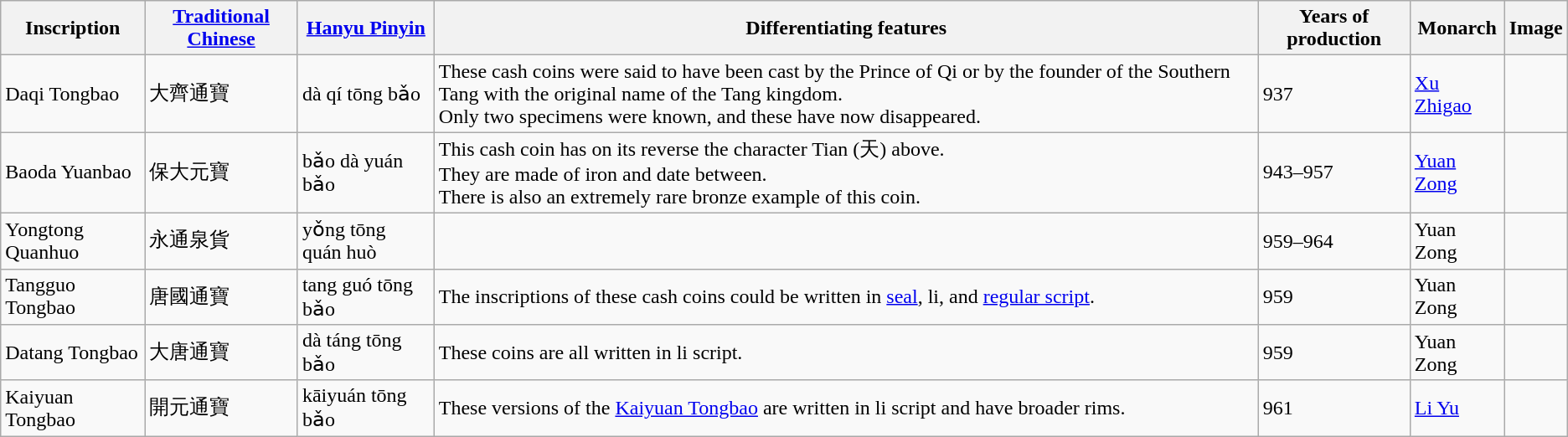<table class="wikitable">
<tr>
<th>Inscription</th>
<th><a href='#'>Traditional Chinese</a></th>
<th><a href='#'>Hanyu Pinyin</a></th>
<th>Differentiating features</th>
<th>Years of production</th>
<th>Monarch</th>
<th>Image</th>
</tr>
<tr>
<td>Daqi Tongbao</td>
<td>大齊通寶</td>
<td>dà qí tōng bǎo</td>
<td>These cash coins were said to have been cast by the Prince of Qi or by the founder of the Southern Tang with the original name of the Tang kingdom.<br>Only two specimens were known, and these have now disappeared.</td>
<td>937</td>
<td><a href='#'>Xu Zhigao</a></td>
<td></td>
</tr>
<tr>
<td>Baoda Yuanbao</td>
<td>保大元寶</td>
<td>bǎo dà yuán bǎo</td>
<td>This cash coin has on its reverse the character Tian (天) above.<br>They are made of iron and date between.<br>There is also an extremely rare bronze example of this coin.</td>
<td>943–957</td>
<td><a href='#'>Yuan Zong</a></td>
<td></td>
</tr>
<tr>
<td>Yongtong Quanhuo</td>
<td>永通泉貨</td>
<td>yǒng tōng quán huò</td>
<td></td>
<td>959–964</td>
<td>Yuan Zong</td>
<td></td>
</tr>
<tr>
<td>Tangguo Tongbao</td>
<td>唐國通寶</td>
<td>tang guó tōng bǎo</td>
<td>The inscriptions of these cash coins could be written in <a href='#'>seal</a>, li, and <a href='#'>regular script</a>.</td>
<td>959</td>
<td>Yuan Zong</td>
<td></td>
</tr>
<tr>
<td>Datang Tongbao</td>
<td>大唐通寶</td>
<td>dà táng tōng bǎo</td>
<td>These coins are all written in li script.</td>
<td>959</td>
<td>Yuan Zong</td>
<td></td>
</tr>
<tr>
<td>Kaiyuan Tongbao</td>
<td>開元通寶</td>
<td>kāiyuán tōng bǎo</td>
<td>These versions of the <a href='#'>Kaiyuan Tongbao</a> are written in li script and have broader rims.</td>
<td>961</td>
<td><a href='#'>Li Yu</a></td>
<td></td>
</tr>
</table>
